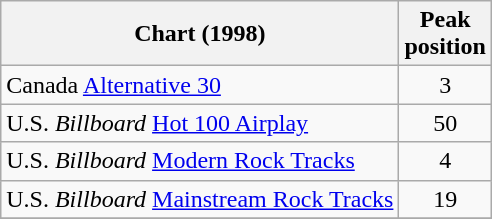<table class="wikitable sortable">
<tr>
<th>Chart (1998)</th>
<th>Peak<br>position</th>
</tr>
<tr>
<td>Canada <a href='#'>Alternative 30</a></td>
<td align="center">3</td>
</tr>
<tr>
<td>U.S. <em>Billboard</em> <a href='#'>Hot 100 Airplay</a></td>
<td align="center">50</td>
</tr>
<tr>
<td>U.S. <em>Billboard</em> <a href='#'>Modern Rock Tracks</a></td>
<td align="center">4</td>
</tr>
<tr>
<td>U.S. <em>Billboard</em> <a href='#'>Mainstream Rock Tracks</a></td>
<td align="center">19</td>
</tr>
<tr>
</tr>
</table>
